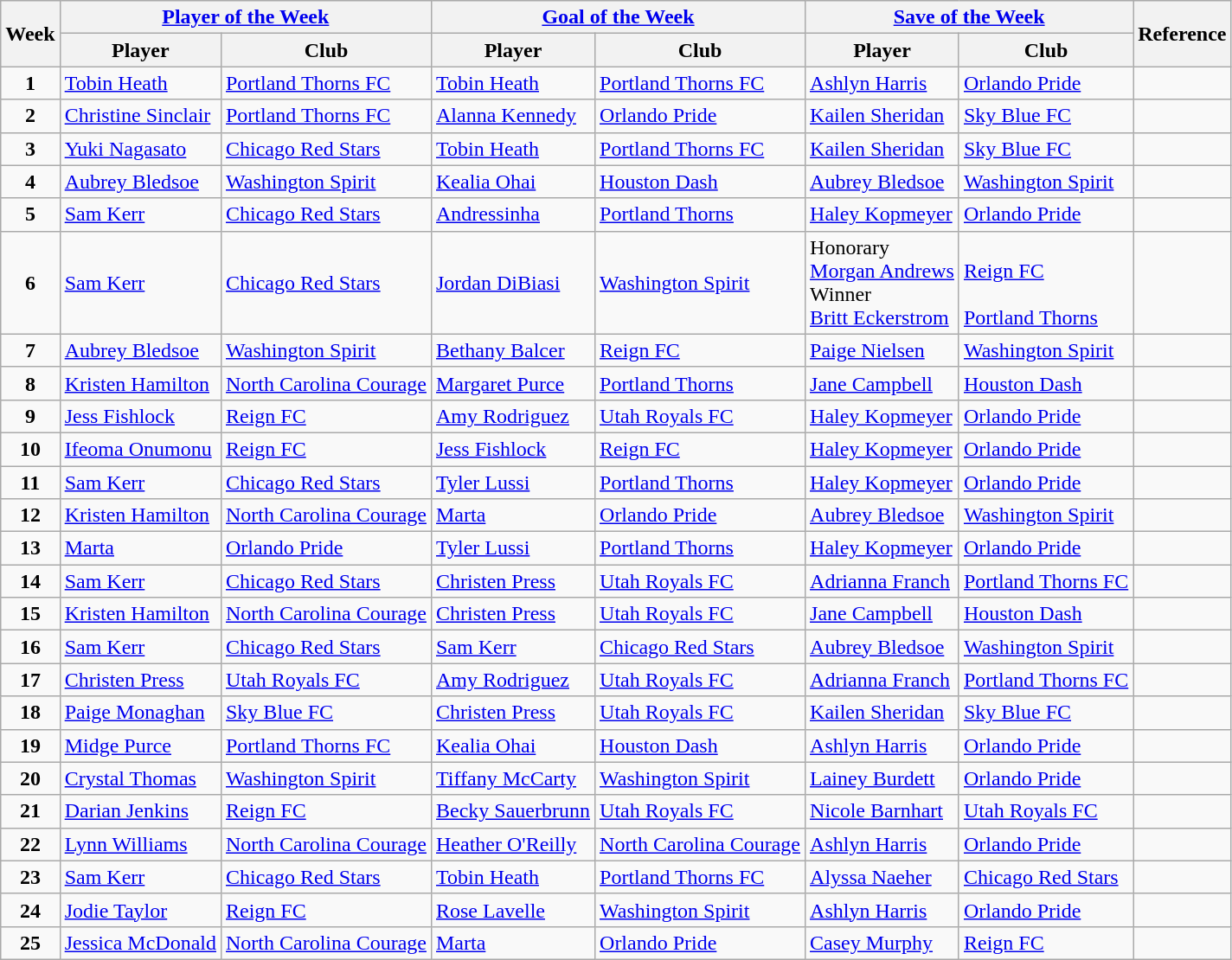<table class="wikitable">
<tr>
<th rowspan="2">Week</th>
<th colspan="2"><a href='#'>Player of the Week</a></th>
<th colspan="2"><a href='#'>Goal of the Week</a></th>
<th colspan="2"><a href='#'>Save of the Week</a></th>
<th rowspan="2">Reference</th>
</tr>
<tr>
<th>Player</th>
<th>Club</th>
<th>Player</th>
<th>Club</th>
<th>Player</th>
<th>Club</th>
</tr>
<tr>
<td align=center><strong>1</strong></td>
<td> <a href='#'>Tobin Heath</a></td>
<td><a href='#'>Portland Thorns FC</a></td>
<td> <a href='#'>Tobin Heath</a></td>
<td><a href='#'>Portland Thorns FC</a></td>
<td> <a href='#'>Ashlyn Harris</a></td>
<td><a href='#'>Orlando Pride</a></td>
<td align=center></td>
</tr>
<tr>
<td align=center><strong>2</strong></td>
<td> <a href='#'>Christine Sinclair</a></td>
<td><a href='#'>Portland Thorns FC</a></td>
<td> <a href='#'>Alanna Kennedy</a></td>
<td><a href='#'>Orlando Pride</a></td>
<td> <a href='#'>Kailen Sheridan</a></td>
<td><a href='#'>Sky Blue FC</a></td>
<td align=center></td>
</tr>
<tr>
<td align=center><strong>3</strong></td>
<td> <a href='#'>Yuki Nagasato</a></td>
<td><a href='#'>Chicago Red Stars</a></td>
<td> <a href='#'>Tobin Heath</a></td>
<td><a href='#'>Portland Thorns FC</a></td>
<td> <a href='#'>Kailen Sheridan</a></td>
<td><a href='#'>Sky Blue FC</a></td>
<td align=center></td>
</tr>
<tr>
<td align=center><strong>4</strong></td>
<td> <a href='#'>Aubrey Bledsoe</a></td>
<td><a href='#'>Washington Spirit</a></td>
<td> <a href='#'>Kealia Ohai</a></td>
<td><a href='#'>Houston Dash</a></td>
<td> <a href='#'>Aubrey Bledsoe</a></td>
<td><a href='#'>Washington Spirit</a></td>
<td align=center></td>
</tr>
<tr>
<td align=center><strong>5</strong></td>
<td> <a href='#'>Sam Kerr</a></td>
<td><a href='#'>Chicago Red Stars</a></td>
<td> <a href='#'>Andressinha</a></td>
<td><a href='#'>Portland Thorns</a></td>
<td> <a href='#'>Haley Kopmeyer</a></td>
<td><a href='#'>Orlando Pride</a></td>
<td align=center></td>
</tr>
<tr>
<td align=center><strong>6</strong></td>
<td> <a href='#'>Sam Kerr</a></td>
<td><a href='#'>Chicago Red Stars</a></td>
<td> <a href='#'>Jordan DiBiasi</a></td>
<td><a href='#'>Washington Spirit</a></td>
<td>Honorary <br> <a href='#'>Morgan Andrews</a> <br> Winner <br> <a href='#'>Britt Eckerstrom</a></td>
<td><br><a href='#'>Reign FC</a><br> <br><a href='#'>Portland Thorns</a></td>
<td align=center></td>
</tr>
<tr>
<td align=center><strong>7</strong></td>
<td> <a href='#'>Aubrey Bledsoe</a></td>
<td><a href='#'>Washington Spirit</a></td>
<td> <a href='#'>Bethany Balcer</a></td>
<td><a href='#'>Reign FC</a></td>
<td> <a href='#'>Paige Nielsen</a></td>
<td><a href='#'>Washington Spirit</a></td>
<td align=center></td>
</tr>
<tr>
<td align=center><strong>8</strong></td>
<td> <a href='#'>Kristen Hamilton</a></td>
<td><a href='#'>North Carolina Courage</a></td>
<td> <a href='#'>Margaret Purce</a></td>
<td><a href='#'>Portland Thorns</a></td>
<td> <a href='#'>Jane Campbell</a></td>
<td><a href='#'>Houston Dash</a></td>
<td align=center></td>
</tr>
<tr>
<td align=center><strong>9</strong></td>
<td> <a href='#'>Jess Fishlock</a></td>
<td><a href='#'>Reign FC</a></td>
<td> <a href='#'>Amy Rodriguez</a></td>
<td><a href='#'>Utah Royals FC</a></td>
<td> <a href='#'>Haley Kopmeyer</a></td>
<td><a href='#'>Orlando Pride</a></td>
<td align=center></td>
</tr>
<tr>
<td align=center><strong>10</strong></td>
<td> <a href='#'>Ifeoma Onumonu</a></td>
<td><a href='#'>Reign FC</a></td>
<td> <a href='#'>Jess Fishlock</a></td>
<td><a href='#'>Reign FC</a></td>
<td> <a href='#'>Haley Kopmeyer</a></td>
<td><a href='#'>Orlando Pride</a></td>
<td align=center></td>
</tr>
<tr>
<td align=center><strong>11</strong></td>
<td> <a href='#'>Sam Kerr</a></td>
<td><a href='#'>Chicago Red Stars</a></td>
<td> <a href='#'>Tyler Lussi</a></td>
<td><a href='#'>Portland Thorns</a></td>
<td> <a href='#'>Haley Kopmeyer</a></td>
<td><a href='#'>Orlando Pride</a></td>
<td align=center></td>
</tr>
<tr>
<td align=center><strong>12</strong></td>
<td> <a href='#'>Kristen Hamilton</a></td>
<td><a href='#'>North Carolina Courage</a></td>
<td> <a href='#'>Marta</a></td>
<td><a href='#'>Orlando Pride</a></td>
<td> <a href='#'>Aubrey Bledsoe</a></td>
<td><a href='#'>Washington Spirit</a></td>
<td align=center></td>
</tr>
<tr>
<td align=center><strong>13</strong></td>
<td> <a href='#'>Marta</a></td>
<td><a href='#'>Orlando Pride</a></td>
<td> <a href='#'>Tyler Lussi</a></td>
<td><a href='#'>Portland Thorns</a></td>
<td> <a href='#'>Haley Kopmeyer</a></td>
<td><a href='#'>Orlando Pride</a></td>
<td align=center></td>
</tr>
<tr>
<td align=center><strong>14</strong></td>
<td> <a href='#'>Sam Kerr</a></td>
<td><a href='#'>Chicago Red Stars</a></td>
<td> <a href='#'>Christen Press</a></td>
<td><a href='#'>Utah Royals FC</a></td>
<td> <a href='#'>Adrianna Franch</a></td>
<td><a href='#'>Portland Thorns FC</a></td>
<td align=center></td>
</tr>
<tr>
<td align=center><strong>15</strong></td>
<td> <a href='#'>Kristen Hamilton</a></td>
<td><a href='#'>North Carolina Courage</a></td>
<td> <a href='#'>Christen Press</a></td>
<td><a href='#'>Utah Royals FC</a></td>
<td> <a href='#'>Jane Campbell</a></td>
<td><a href='#'>Houston Dash</a></td>
<td align=center></td>
</tr>
<tr>
<td align=center><strong>16</strong></td>
<td> <a href='#'>Sam Kerr</a></td>
<td><a href='#'>Chicago Red Stars</a></td>
<td> <a href='#'>Sam Kerr</a></td>
<td><a href='#'>Chicago Red Stars</a></td>
<td> <a href='#'>Aubrey Bledsoe</a></td>
<td><a href='#'>Washington Spirit</a></td>
<td align=center></td>
</tr>
<tr>
<td align=center><strong>17</strong></td>
<td> <a href='#'>Christen Press</a></td>
<td><a href='#'>Utah Royals FC</a></td>
<td> <a href='#'>Amy Rodriguez</a></td>
<td><a href='#'>Utah Royals FC</a></td>
<td> <a href='#'>Adrianna Franch</a></td>
<td><a href='#'>Portland Thorns FC</a></td>
<td align=center></td>
</tr>
<tr>
<td align=center><strong>18</strong></td>
<td> <a href='#'>Paige Monaghan</a></td>
<td><a href='#'>Sky Blue FC</a></td>
<td> <a href='#'>Christen Press</a></td>
<td><a href='#'>Utah Royals FC</a></td>
<td> <a href='#'>Kailen Sheridan</a></td>
<td><a href='#'>Sky Blue FC</a></td>
<td align=center></td>
</tr>
<tr>
<td align=center><strong>19</strong></td>
<td> <a href='#'>Midge Purce</a></td>
<td><a href='#'>Portland Thorns FC</a></td>
<td> <a href='#'>Kealia Ohai</a></td>
<td><a href='#'>Houston Dash</a></td>
<td> <a href='#'>Ashlyn Harris</a></td>
<td><a href='#'>Orlando Pride</a></td>
<td align=center></td>
</tr>
<tr>
<td align=center><strong>20</strong></td>
<td> <a href='#'>Crystal Thomas</a></td>
<td><a href='#'>Washington Spirit</a></td>
<td> <a href='#'>Tiffany McCarty</a></td>
<td><a href='#'>Washington Spirit</a></td>
<td> <a href='#'>Lainey Burdett</a></td>
<td><a href='#'>Orlando Pride</a></td>
<td align=center></td>
</tr>
<tr>
<td align=center><strong>21</strong></td>
<td> <a href='#'>Darian Jenkins</a></td>
<td><a href='#'>Reign FC</a></td>
<td> <a href='#'>Becky Sauerbrunn</a></td>
<td><a href='#'>Utah Royals FC</a></td>
<td> <a href='#'>Nicole Barnhart</a></td>
<td><a href='#'>Utah Royals FC</a></td>
<td align=center></td>
</tr>
<tr>
<td align=center><strong>22</strong></td>
<td> <a href='#'>Lynn Williams</a></td>
<td><a href='#'>North Carolina Courage</a></td>
<td> <a href='#'>Heather O'Reilly</a></td>
<td><a href='#'>North Carolina Courage</a></td>
<td> <a href='#'>Ashlyn Harris</a></td>
<td><a href='#'>Orlando Pride</a></td>
<td align=center></td>
</tr>
<tr>
<td align=center><strong>23</strong></td>
<td> <a href='#'>Sam Kerr</a></td>
<td><a href='#'>Chicago Red Stars</a></td>
<td> <a href='#'>Tobin Heath</a></td>
<td><a href='#'>Portland Thorns FC</a></td>
<td> <a href='#'>Alyssa Naeher</a></td>
<td><a href='#'>Chicago Red Stars</a></td>
<td align=center></td>
</tr>
<tr>
<td align=center><strong>24</strong></td>
<td> <a href='#'>Jodie Taylor</a></td>
<td><a href='#'>Reign FC</a></td>
<td> <a href='#'>Rose Lavelle</a></td>
<td><a href='#'>Washington Spirit</a></td>
<td> <a href='#'>Ashlyn Harris</a></td>
<td><a href='#'>Orlando Pride</a></td>
<td align=center></td>
</tr>
<tr>
<td align=center><strong>25</strong></td>
<td> <a href='#'>Jessica McDonald</a></td>
<td><a href='#'>North Carolina Courage</a></td>
<td> <a href='#'>Marta</a></td>
<td><a href='#'>Orlando Pride</a></td>
<td> <a href='#'>Casey Murphy</a></td>
<td><a href='#'>Reign FC</a></td>
<td align=center></td>
</tr>
</table>
